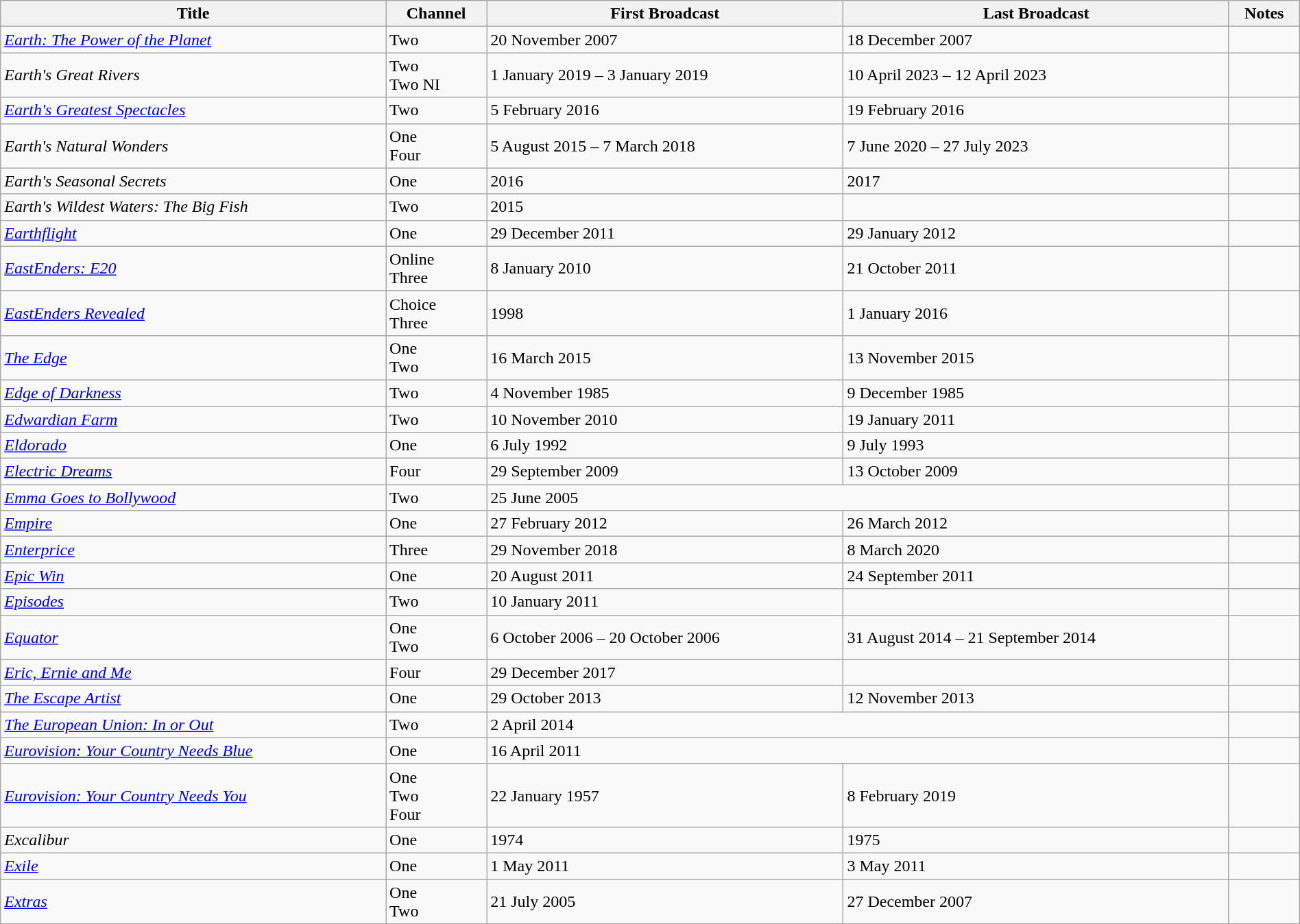<table class="wikitable plainrowheaders sortable" style="width:100%;">
<tr>
<th scope=col>Title</th>
<th scope=col>Channel</th>
<th scope=col>First Broadcast</th>
<th scope=col>Last Broadcast</th>
<th scope=col>Notes</th>
</tr>
<tr>
<td><em><a href='#'>Earth: The Power of the Planet</a></em></td>
<td>Two</td>
<td>20 November 2007</td>
<td>18 December 2007</td>
<td></td>
</tr>
<tr>
<td><em>Earth's Great Rivers</em></td>
<td>Two <br> Two NI</td>
<td>1 January 2019 – 3 January 2019</td>
<td>10 April 2023 – 12 April 2023</td>
<td></td>
</tr>
<tr>
<td><em><a href='#'>Earth's Greatest Spectacles</a></em></td>
<td>Two</td>
<td>5 February 2016</td>
<td>19 February 2016</td>
<td></td>
</tr>
<tr>
<td><em>Earth's Natural Wonders</em></td>
<td>One <br> Four</td>
<td>5 August 2015 – 7 March 2018</td>
<td>7 June 2020 – 27 July 2023</td>
<td></td>
</tr>
<tr>
<td><em>Earth's Seasonal Secrets</em></td>
<td>One</td>
<td>2016</td>
<td>2017</td>
<td></td>
</tr>
<tr>
<td><em>Earth's Wildest Waters: The Big Fish</em></td>
<td>Two</td>
<td>2015</td>
<td></td>
<td></td>
</tr>
<tr>
<td><em><a href='#'>Earthflight</a></em></td>
<td>One</td>
<td>29 December 2011</td>
<td>29 January 2012</td>
<td></td>
</tr>
<tr>
<td><em><a href='#'>EastEnders: E20</a></em></td>
<td>Online <br> Three</td>
<td>8 January 2010</td>
<td>21 October 2011</td>
<td></td>
</tr>
<tr>
<td><em><a href='#'>EastEnders Revealed</a></em></td>
<td>Choice <br> Three</td>
<td>1998</td>
<td>1 January 2016</td>
<td></td>
</tr>
<tr>
<td><em><a href='#'>The Edge</a></em></td>
<td>One <br> Two</td>
<td>16 March 2015</td>
<td>13 November 2015</td>
<td></td>
</tr>
<tr>
<td><em><a href='#'>Edge of Darkness</a></em></td>
<td>Two</td>
<td>4 November 1985</td>
<td>9 December 1985</td>
<td></td>
</tr>
<tr>
<td><em><a href='#'>Edwardian Farm</a></em></td>
<td>Two</td>
<td>10 November 2010</td>
<td>19 January 2011</td>
<td></td>
</tr>
<tr>
<td><em><a href='#'>Eldorado</a></em></td>
<td>One</td>
<td>6 July 1992</td>
<td>9 July 1993</td>
<td></td>
</tr>
<tr>
<td><em><a href='#'>Electric Dreams</a></em></td>
<td>Four</td>
<td>29 September 2009</td>
<td>13 October 2009</td>
<td></td>
</tr>
<tr>
<td><em><a href='#'>Emma Goes to Bollywood</a></em></td>
<td>Two</td>
<td colspan="2">25 June 2005</td>
<td></td>
</tr>
<tr>
<td><em><a href='#'>Empire</a></em></td>
<td>One</td>
<td>27 February 2012</td>
<td>26 March 2012</td>
<td></td>
</tr>
<tr>
<td><em><a href='#'>Enterprice</a></em></td>
<td>Three</td>
<td>29 November 2018</td>
<td>8 March 2020</td>
<td></td>
</tr>
<tr>
<td><em><a href='#'>Epic Win</a></em></td>
<td>One</td>
<td>20 August 2011</td>
<td>24 September 2011</td>
<td></td>
</tr>
<tr>
<td><em><a href='#'>Episodes</a></em></td>
<td>Two</td>
<td>10 January 2011</td>
<td></td>
<td></td>
</tr>
<tr>
<td><em><a href='#'>Equator</a></em></td>
<td>One <br> Two</td>
<td>6 October 2006 – 20 October 2006</td>
<td>31 August 2014 – 21 September 2014</td>
<td></td>
</tr>
<tr>
<td><em><a href='#'>Eric, Ernie and Me</a></em></td>
<td>Four</td>
<td>29 December 2017</td>
<td></td>
<td></td>
</tr>
<tr>
<td><em><a href='#'>The Escape Artist</a></em></td>
<td>One</td>
<td>29 October 2013</td>
<td>12 November 2013</td>
<td></td>
</tr>
<tr>
<td><em><a href='#'>The European Union: In or Out</a></em></td>
<td>Two</td>
<td colspan="2">2 April 2014</td>
<td></td>
</tr>
<tr>
<td><em><a href='#'>Eurovision: Your Country Needs Blue</a></em></td>
<td>One</td>
<td colspan="2">16 April 2011</td>
<td></td>
</tr>
<tr>
<td><em><a href='#'>Eurovision: Your Country Needs You</a></em></td>
<td>One <br> Two <br> Four</td>
<td>22 January 1957</td>
<td>8 February 2019</td>
<td></td>
</tr>
<tr>
<td><em>Excalibur</em></td>
<td>One</td>
<td>1974</td>
<td>1975</td>
<td></td>
</tr>
<tr>
<td><em><a href='#'>Exile</a></em></td>
<td>One</td>
<td>1 May 2011</td>
<td>3 May 2011</td>
<td></td>
</tr>
<tr>
<td><em><a href='#'>Extras</a></em></td>
<td>One <br> Two</td>
<td>21 July 2005</td>
<td>27 December 2007</td>
<td></td>
</tr>
<tr>
</tr>
</table>
